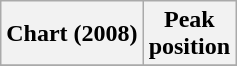<table class="wikitable plainrowheaders" style="text-align:center">
<tr>
<th scope="col">Chart (2008)</th>
<th scope="col">Peak<br>position</th>
</tr>
<tr>
</tr>
</table>
